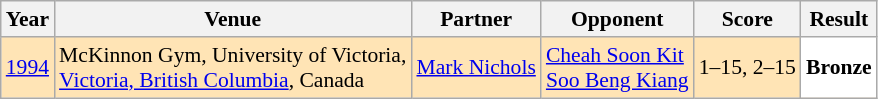<table class="sortable wikitable" style="font-size: 90%;">
<tr>
<th>Year</th>
<th>Venue</th>
<th>Partner</th>
<th>Opponent</th>
<th>Score</th>
<th>Result</th>
</tr>
<tr style="background:#FFE4B5">
<td align="center"><a href='#'>1994</a></td>
<td align="left">McKinnon Gym, University of Victoria,<br><a href='#'>Victoria, British Columbia</a>, Canada</td>
<td align="left"> <a href='#'>Mark Nichols</a></td>
<td align="left"> <a href='#'>Cheah Soon Kit</a> <br>  <a href='#'>Soo Beng Kiang</a></td>
<td align="left">1–15, 2–15</td>
<td style="text-align:left; background:white"> <strong>Bronze</strong></td>
</tr>
</table>
